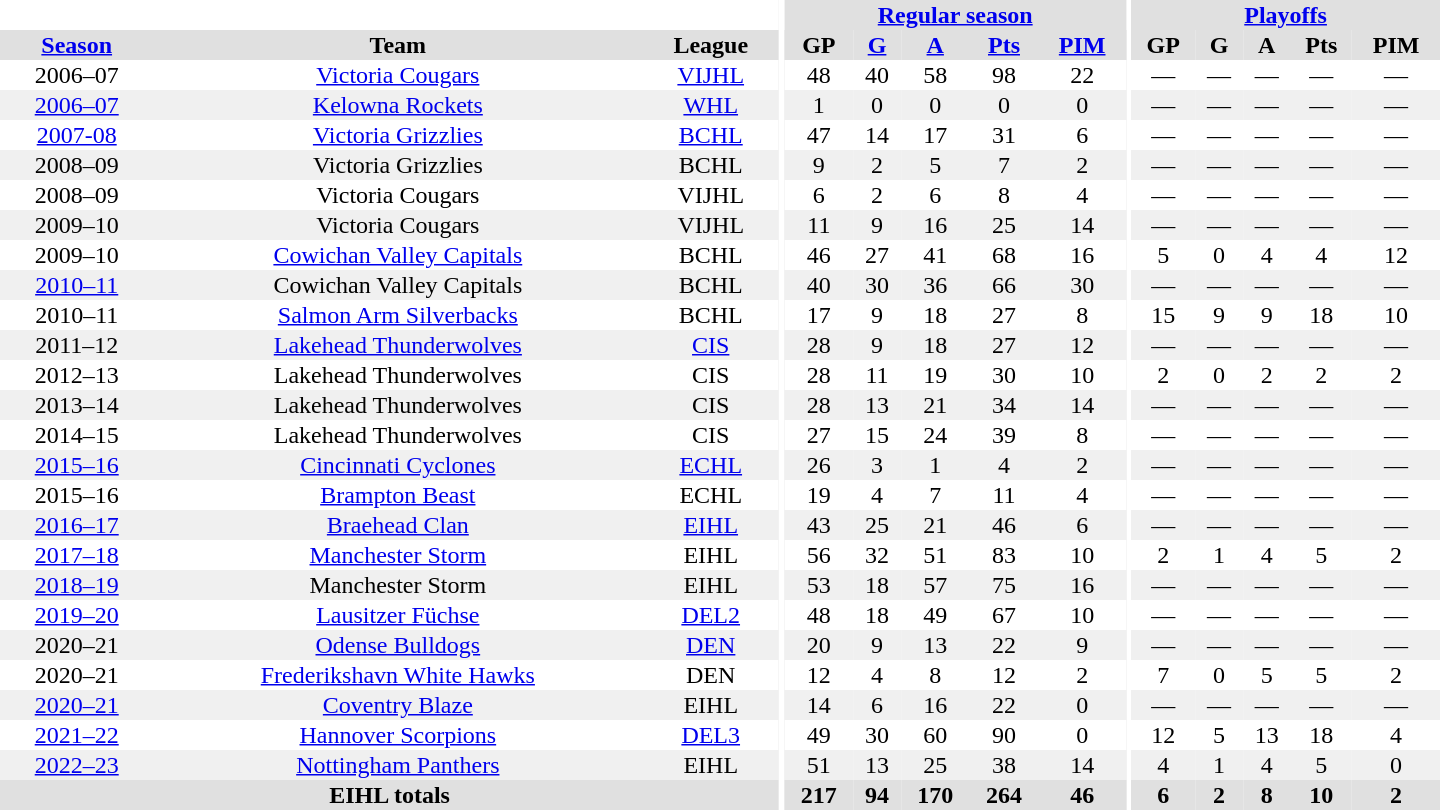<table border="0" cellpadding="1" cellspacing="0" style="text-align:center; width:60em;">
<tr bgcolor="#e0e0e0">
<th colspan="3" bgcolor="#ffffff"></th>
<th rowspan="99" bgcolor="#ffffff"></th>
<th colspan="5"><a href='#'>Regular season</a></th>
<th rowspan="99" bgcolor="#ffffff"></th>
<th colspan="5"><a href='#'>Playoffs</a></th>
</tr>
<tr bgcolor="#e0e0e0">
<th><a href='#'>Season</a></th>
<th>Team</th>
<th>League</th>
<th>GP</th>
<th><a href='#'>G</a></th>
<th><a href='#'>A</a></th>
<th><a href='#'>Pts</a></th>
<th><a href='#'>PIM</a></th>
<th>GP</th>
<th>G</th>
<th>A</th>
<th>Pts</th>
<th>PIM</th>
</tr>
<tr>
<td>2006–07</td>
<td><a href='#'>Victoria Cougars</a></td>
<td><a href='#'>VIJHL</a></td>
<td>48</td>
<td>40</td>
<td>58</td>
<td>98</td>
<td>22</td>
<td>—</td>
<td>—</td>
<td>—</td>
<td>—</td>
<td>—</td>
</tr>
<tr bgcolor="#f0f0f0">
<td><a href='#'>2006–07</a></td>
<td><a href='#'>Kelowna Rockets</a></td>
<td><a href='#'>WHL</a></td>
<td>1</td>
<td>0</td>
<td>0</td>
<td>0</td>
<td>0</td>
<td>—</td>
<td>—</td>
<td>—</td>
<td>—</td>
<td>—</td>
</tr>
<tr>
<td><a href='#'>2007-08</a></td>
<td><a href='#'>Victoria Grizzlies</a></td>
<td><a href='#'>BCHL</a></td>
<td>47</td>
<td>14</td>
<td>17</td>
<td>31</td>
<td>6</td>
<td>—</td>
<td>—</td>
<td>—</td>
<td>—</td>
<td>—</td>
</tr>
<tr bgcolor="#f0f0f0">
<td>2008–09</td>
<td>Victoria Grizzlies</td>
<td>BCHL</td>
<td>9</td>
<td>2</td>
<td>5</td>
<td>7</td>
<td>2</td>
<td>—</td>
<td>—</td>
<td>—</td>
<td>—</td>
<td>—</td>
</tr>
<tr>
<td>2008–09</td>
<td>Victoria Cougars</td>
<td>VIJHL</td>
<td>6</td>
<td>2</td>
<td>6</td>
<td>8</td>
<td>4</td>
<td>—</td>
<td>—</td>
<td>—</td>
<td>—</td>
<td>—</td>
</tr>
<tr bgcolor="#f0f0f0">
<td>2009–10</td>
<td>Victoria Cougars</td>
<td>VIJHL</td>
<td>11</td>
<td>9</td>
<td>16</td>
<td>25</td>
<td>14</td>
<td>—</td>
<td>—</td>
<td>—</td>
<td>—</td>
<td>—</td>
</tr>
<tr>
<td>2009–10</td>
<td><a href='#'>Cowichan Valley Capitals</a></td>
<td>BCHL</td>
<td>46</td>
<td>27</td>
<td>41</td>
<td>68</td>
<td>16</td>
<td>5</td>
<td>0</td>
<td>4</td>
<td>4</td>
<td>12</td>
</tr>
<tr bgcolor="#f0f0f0">
<td><a href='#'>2010–11</a></td>
<td>Cowichan Valley Capitals</td>
<td>BCHL</td>
<td>40</td>
<td>30</td>
<td>36</td>
<td>66</td>
<td>30</td>
<td>—</td>
<td>—</td>
<td>—</td>
<td>—</td>
<td>—</td>
</tr>
<tr>
<td>2010–11</td>
<td><a href='#'>Salmon Arm Silverbacks</a></td>
<td>BCHL</td>
<td>17</td>
<td>9</td>
<td>18</td>
<td>27</td>
<td>8</td>
<td>15</td>
<td>9</td>
<td>9</td>
<td>18</td>
<td>10</td>
</tr>
<tr bgcolor="#f0f0f0">
<td>2011–12</td>
<td><a href='#'>Lakehead Thunderwolves</a></td>
<td><a href='#'>CIS</a></td>
<td>28</td>
<td>9</td>
<td>18</td>
<td>27</td>
<td>12</td>
<td>—</td>
<td>—</td>
<td>—</td>
<td>—</td>
<td>—</td>
</tr>
<tr>
<td>2012–13</td>
<td>Lakehead Thunderwolves</td>
<td>CIS</td>
<td>28</td>
<td>11</td>
<td>19</td>
<td>30</td>
<td>10</td>
<td>2</td>
<td>0</td>
<td>2</td>
<td>2</td>
<td>2</td>
</tr>
<tr bgcolor="#f0f0f0">
<td>2013–14</td>
<td>Lakehead Thunderwolves</td>
<td>CIS</td>
<td>28</td>
<td>13</td>
<td>21</td>
<td>34</td>
<td>14</td>
<td>—</td>
<td>—</td>
<td>—</td>
<td>—</td>
<td>—</td>
</tr>
<tr>
<td>2014–15</td>
<td>Lakehead Thunderwolves</td>
<td>CIS</td>
<td>27</td>
<td>15</td>
<td>24</td>
<td>39</td>
<td>8</td>
<td>—</td>
<td>—</td>
<td>—</td>
<td>—</td>
<td>—</td>
</tr>
<tr bgcolor="#f0f0f0">
<td><a href='#'>2015–16</a></td>
<td><a href='#'>Cincinnati Cyclones</a></td>
<td><a href='#'>ECHL</a></td>
<td>26</td>
<td>3</td>
<td>1</td>
<td>4</td>
<td>2</td>
<td>—</td>
<td>—</td>
<td>—</td>
<td>—</td>
<td>—</td>
</tr>
<tr>
<td>2015–16</td>
<td><a href='#'>Brampton Beast</a></td>
<td>ECHL</td>
<td>19</td>
<td>4</td>
<td>7</td>
<td>11</td>
<td>4</td>
<td>—</td>
<td>—</td>
<td>—</td>
<td>—</td>
<td>—</td>
</tr>
<tr bgcolor="#f0f0f0">
<td><a href='#'>2016–17</a></td>
<td><a href='#'>Braehead Clan</a></td>
<td><a href='#'>EIHL</a></td>
<td>43</td>
<td>25</td>
<td>21</td>
<td>46</td>
<td>6</td>
<td>—</td>
<td>—</td>
<td>—</td>
<td>—</td>
<td>—</td>
</tr>
<tr>
<td><a href='#'>2017–18</a></td>
<td><a href='#'>Manchester Storm</a></td>
<td>EIHL</td>
<td>56</td>
<td>32</td>
<td>51</td>
<td>83</td>
<td>10</td>
<td>2</td>
<td>1</td>
<td>4</td>
<td>5</td>
<td>2</td>
</tr>
<tr bgcolor="#f0f0f0">
<td><a href='#'>2018–19</a></td>
<td>Manchester Storm</td>
<td>EIHL</td>
<td>53</td>
<td>18</td>
<td>57</td>
<td>75</td>
<td>16</td>
<td>—</td>
<td>—</td>
<td>—</td>
<td>—</td>
<td>—</td>
</tr>
<tr>
<td><a href='#'>2019–20</a></td>
<td><a href='#'>Lausitzer Füchse</a></td>
<td><a href='#'>DEL2</a></td>
<td>48</td>
<td>18</td>
<td>49</td>
<td>67</td>
<td>10</td>
<td>—</td>
<td>—</td>
<td>—</td>
<td>—</td>
<td>—</td>
</tr>
<tr bgcolor="#f0f0f0">
<td>2020–21</td>
<td><a href='#'>Odense Bulldogs</a></td>
<td><a href='#'>DEN</a></td>
<td>20</td>
<td>9</td>
<td>13</td>
<td>22</td>
<td>9</td>
<td>—</td>
<td>—</td>
<td>—</td>
<td>—</td>
<td>—</td>
</tr>
<tr>
<td>2020–21</td>
<td><a href='#'>Frederikshavn White Hawks</a></td>
<td>DEN</td>
<td>12</td>
<td>4</td>
<td>8</td>
<td>12</td>
<td>2</td>
<td>7</td>
<td>0</td>
<td>5</td>
<td>5</td>
<td>2</td>
</tr>
<tr bgcolor="#f0f0f0">
<td><a href='#'>2020–21</a></td>
<td><a href='#'>Coventry Blaze</a></td>
<td>EIHL</td>
<td>14</td>
<td>6</td>
<td>16</td>
<td>22</td>
<td>0</td>
<td>—</td>
<td>—</td>
<td>—</td>
<td>—</td>
<td>—</td>
</tr>
<tr>
<td><a href='#'>2021–22</a></td>
<td><a href='#'>Hannover Scorpions</a></td>
<td><a href='#'>DEL3</a></td>
<td>49</td>
<td>30</td>
<td>60</td>
<td>90</td>
<td>0</td>
<td>12</td>
<td>5</td>
<td>13</td>
<td>18</td>
<td>4</td>
</tr>
<tr bgcolor="#f0f0f0">
<td><a href='#'>2022–23</a></td>
<td><a href='#'>Nottingham Panthers</a></td>
<td>EIHL</td>
<td>51</td>
<td>13</td>
<td>25</td>
<td>38</td>
<td>14</td>
<td>4</td>
<td>1</td>
<td>4</td>
<td>5</td>
<td>0</td>
</tr>
<tr bgcolor="#e0e0e0">
<th colspan="3">EIHL totals</th>
<th>217</th>
<th>94</th>
<th>170</th>
<th>264</th>
<th>46</th>
<th>6</th>
<th>2</th>
<th>8</th>
<th>10</th>
<th>2</th>
</tr>
</table>
